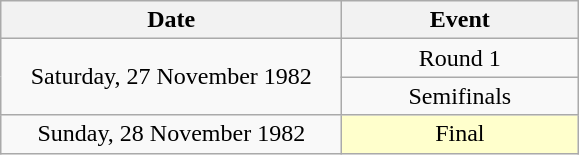<table class = "wikitable" style="text-align:center;">
<tr>
<th width=220>Date</th>
<th width=150>Event</th>
</tr>
<tr>
<td rowspan=2>Saturday, 27 November 1982</td>
<td>Round 1</td>
</tr>
<tr>
<td>Semifinals</td>
</tr>
<tr>
<td>Sunday, 28 November 1982</td>
<td bgcolor=ffffcc>Final</td>
</tr>
</table>
